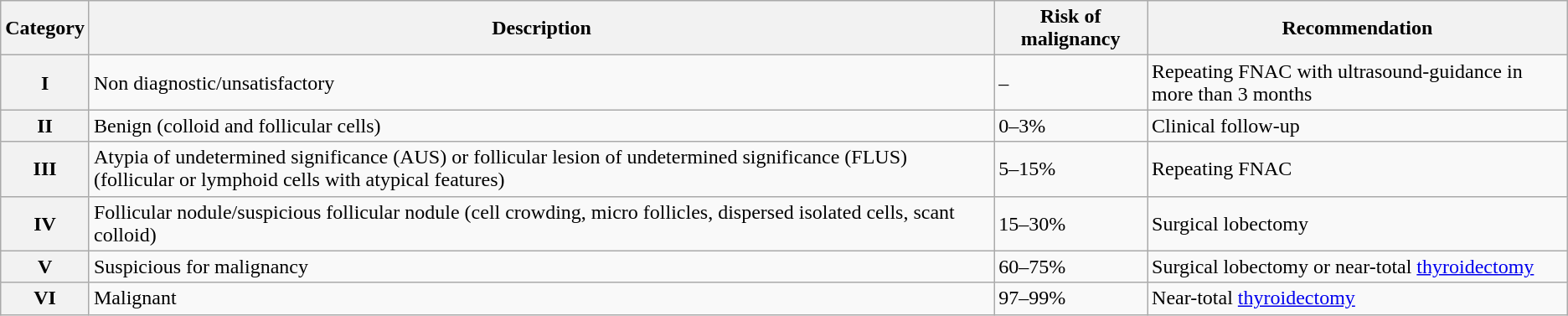<table class="wikitable">
<tr>
<th scope="col">Category</th>
<th scope="col">Description</th>
<th scope="col">Risk of malignancy</th>
<th scope="col">Recommendation</th>
</tr>
<tr>
<th scope="row">I</th>
<td>Non diagnostic/unsatisfactory</td>
<td>–</td>
<td>Repeating FNAC with ultrasound-guidance in more than 3 months</td>
</tr>
<tr>
<th scope="row">II</th>
<td>Benign (colloid and follicular cells)</td>
<td>0–3%</td>
<td>Clinical follow-up</td>
</tr>
<tr>
<th scope="row">III</th>
<td>Atypia of undetermined significance (AUS) or follicular lesion of undetermined significance (FLUS) (follicular or lymphoid cells with atypical features)</td>
<td>5–15%</td>
<td>Repeating FNAC</td>
</tr>
<tr>
<th scope="row">IV</th>
<td>Follicular nodule/suspicious follicular nodule (cell crowding, micro follicles, dispersed isolated cells, scant colloid)</td>
<td>15–30%</td>
<td>Surgical lobectomy</td>
</tr>
<tr>
<th scope="row">V</th>
<td>Suspicious for malignancy</td>
<td>60–75%</td>
<td>Surgical lobectomy or near-total <a href='#'>thyroidectomy</a></td>
</tr>
<tr>
<th scope="row">VI</th>
<td>Malignant</td>
<td>97–99%</td>
<td>Near-total <a href='#'>thyroidectomy</a></td>
</tr>
</table>
